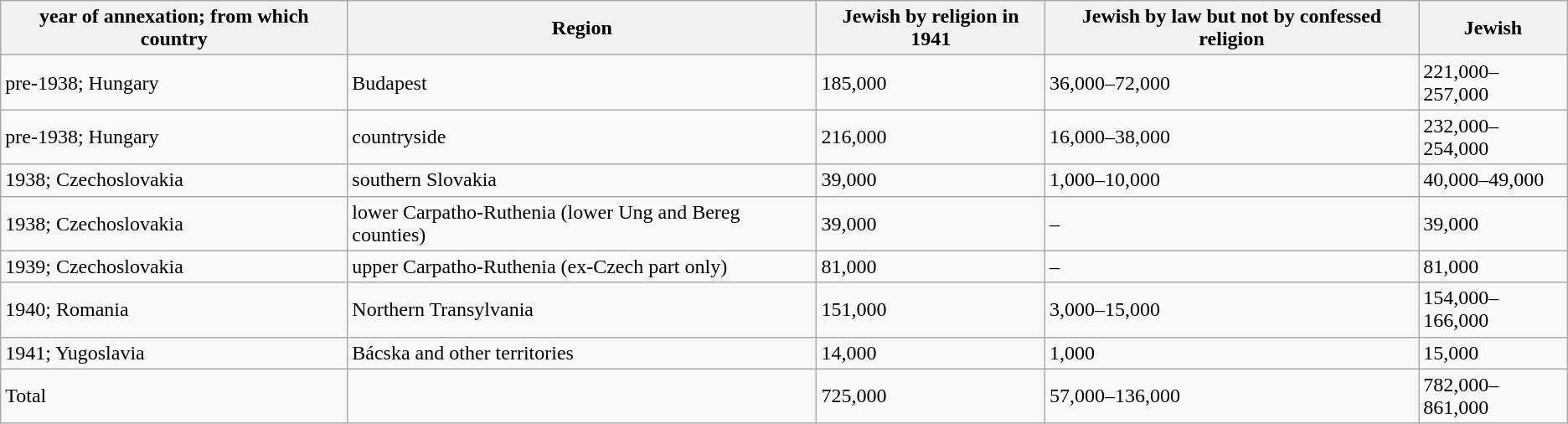<table class="wikitable">
<tr>
<th>year of annexation; from which country</th>
<th>Region</th>
<th>Jewish by religion in 1941</th>
<th>Jewish by law but not by confessed religion</th>
<th>Jewish</th>
</tr>
<tr>
<td>pre-1938; Hungary</td>
<td>Budapest</td>
<td>185,000</td>
<td>36,000–72,000</td>
<td>221,000–257,000</td>
</tr>
<tr>
<td>pre-1938; Hungary</td>
<td>countryside</td>
<td>216,000</td>
<td>16,000–38,000</td>
<td>232,000–254,000</td>
</tr>
<tr>
<td>1938; Czechoslovakia</td>
<td>southern Slovakia</td>
<td>39,000</td>
<td>1,000–10,000</td>
<td>40,000–49,000</td>
</tr>
<tr>
<td>1938; Czechoslovakia</td>
<td>lower Carpatho-Ruthenia (lower Ung and Bereg counties)</td>
<td>39,000</td>
<td>–</td>
<td>39,000</td>
</tr>
<tr>
<td>1939; Czechoslovakia</td>
<td>upper Carpatho-Ruthenia (ex-Czech part only)</td>
<td>81,000</td>
<td>–</td>
<td>81,000</td>
</tr>
<tr>
<td>1940; Romania</td>
<td>Northern Transylvania</td>
<td>151,000</td>
<td>3,000–15,000</td>
<td>154,000–166,000</td>
</tr>
<tr>
<td>1941; Yugoslavia</td>
<td>Bácska and other territories</td>
<td>14,000</td>
<td>1,000</td>
<td>15,000</td>
</tr>
<tr>
<td>Total</td>
<td></td>
<td>725,000</td>
<td>57,000–136,000</td>
<td>782,000–861,000</td>
</tr>
</table>
